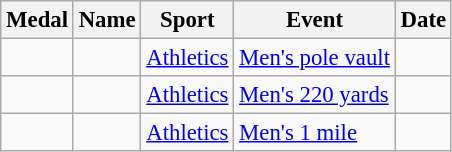<table class="wikitable sortable" style="font-size: 95%;">
<tr>
<th>Medal</th>
<th>Name</th>
<th>Sport</th>
<th>Event</th>
<th>Date</th>
</tr>
<tr>
<td></td>
<td></td>
<td><a href='#'>Athletics</a></td>
<td><a href='#'>Men's pole vault</a></td>
<td></td>
</tr>
<tr>
<td></td>
<td></td>
<td><a href='#'>Athletics</a></td>
<td><a href='#'>Men's 220 yards</a></td>
<td></td>
</tr>
<tr>
<td></td>
<td></td>
<td><a href='#'>Athletics</a></td>
<td><a href='#'>Men's 1 mile</a></td>
<td></td>
</tr>
</table>
